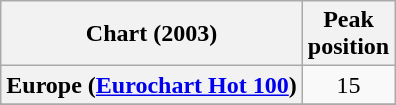<table class="wikitable sortable plainrowheaders" style="text-align:center">
<tr>
<th scope="col">Chart (2003)</th>
<th scope="col">Peak<br>position</th>
</tr>
<tr>
<th scope="row">Europe (<a href='#'>Eurochart Hot 100</a>)</th>
<td>15</td>
</tr>
<tr>
</tr>
<tr>
</tr>
<tr>
</tr>
<tr>
</tr>
</table>
